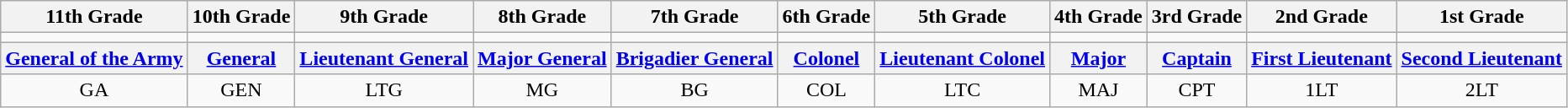<table class="wikitable" style="text-align:center">
<tr>
<th>11th Grade</th>
<th>10th Grade</th>
<th>9th Grade</th>
<th>8th Grade</th>
<th>7th Grade</th>
<th>6th Grade</th>
<th>5th Grade</th>
<th>4th Grade</th>
<th>3rd Grade</th>
<th>2nd Grade</th>
<th>1st Grade</th>
</tr>
<tr>
<td></td>
<td></td>
<td></td>
<td></td>
<td></td>
<td></td>
<td></td>
<td></td>
<td></td>
<td></td>
<td></td>
</tr>
<tr>
<th><a href='#'>General of the Army</a></th>
<th><a href='#'>General</a></th>
<th><a href='#'>Lieutenant General</a></th>
<th><a href='#'>Major General</a></th>
<th><a href='#'>Brigadier General</a></th>
<th><a href='#'>Colonel</a></th>
<th><a href='#'>Lieutenant Colonel</a></th>
<th><a href='#'>Major</a></th>
<th><a href='#'>Captain</a></th>
<th><a href='#'>First Lieutenant</a></th>
<th><a href='#'>Second Lieutenant</a></th>
</tr>
<tr>
<td>GA</td>
<td>GEN</td>
<td>LTG</td>
<td>MG</td>
<td>BG</td>
<td>COL</td>
<td>LTC</td>
<td>MAJ</td>
<td>CPT</td>
<td>1LT</td>
<td>2LT</td>
</tr>
</table>
